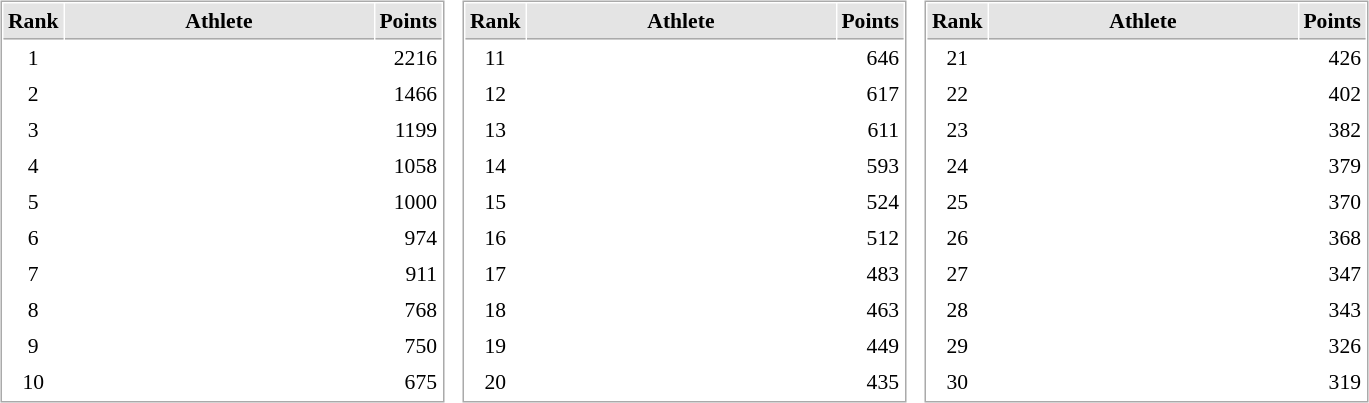<table border="0" cellspacing="10">
<tr>
<td><br><table cellspacing="1" cellpadding="3" style="border:1px solid #AAAAAA;font-size:90%">
<tr bgcolor="#E4E4E4">
<th style="border-bottom:1px solid #AAAAAA" width=10>Rank</th>
<th style="border-bottom:1px solid #AAAAAA" width=200>Athlete</th>
<th style="border-bottom:1px solid #AAAAAA" width=20 align=right>Points</th>
</tr>
<tr align="center">
<td>1</td>
<td align="left"><strong></strong></td>
<td align=right>2216</td>
</tr>
<tr align="center">
<td>2</td>
<td align="left"></td>
<td align=right>1466</td>
</tr>
<tr align="center">
<td>3</td>
<td align="left"></td>
<td align=right>1199</td>
</tr>
<tr align="center">
<td>4</td>
<td align="left"></td>
<td align=right>1058</td>
</tr>
<tr align="center">
<td>5</td>
<td align="left"></td>
<td align=right>1000</td>
</tr>
<tr align="center">
<td>6</td>
<td align="left"></td>
<td align=right>974</td>
</tr>
<tr align="center">
<td>7</td>
<td align="left"></td>
<td align=right>911</td>
</tr>
<tr align="center">
<td>8</td>
<td align="left"></td>
<td align=right>768</td>
</tr>
<tr align="center">
<td>9</td>
<td align="left"></td>
<td align=right>750</td>
</tr>
<tr align="center">
<td>10</td>
<td align="left"></td>
<td align=right>675</td>
</tr>
</table>
</td>
<td><br><table cellspacing="1" cellpadding="3" style="border:1px solid #AAAAAA;font-size:90%">
<tr bgcolor="#E4E4E4">
<th style="border-bottom:1px solid #AAAAAA" width=10>Rank</th>
<th style="border-bottom:1px solid #AAAAAA" width=200>Athlete</th>
<th style="border-bottom:1px solid #AAAAAA" width=20 align=right>Points</th>
</tr>
<tr align="center">
<td>11</td>
<td align="left"></td>
<td align=right>646</td>
</tr>
<tr align="center">
<td>12</td>
<td align="left"></td>
<td align=right>617</td>
</tr>
<tr align="center">
<td>13</td>
<td align="left"></td>
<td align=right>611</td>
</tr>
<tr align="center">
<td>14</td>
<td align="left"></td>
<td align=right>593</td>
</tr>
<tr align="center">
<td>15</td>
<td align="left"></td>
<td align=right>524</td>
</tr>
<tr align="center">
<td>16</td>
<td align="left"></td>
<td align=right>512</td>
</tr>
<tr align="center">
<td>17</td>
<td align="left"></td>
<td align=right>483</td>
</tr>
<tr align="center">
<td>18</td>
<td align="left"></td>
<td align=right>463</td>
</tr>
<tr align="center">
<td>19</td>
<td align="left"></td>
<td align=right>449</td>
</tr>
<tr align="center">
<td>20</td>
<td align="left"></td>
<td align=right>435</td>
</tr>
</table>
</td>
<td><br><table cellspacing="1" cellpadding="3" style="border:1px solid #AAAAAA;font-size:90%">
<tr bgcolor="#E4E4E4">
<th style="border-bottom:1px solid #AAAAAA" width=10>Rank</th>
<th style="border-bottom:1px solid #AAAAAA" width=200>Athlete</th>
<th style="border-bottom:1px solid #AAAAAA" width=20 align=right>Points</th>
</tr>
<tr align="center">
<td>21</td>
<td align="left"></td>
<td align=right>426</td>
</tr>
<tr align="center">
<td>22</td>
<td align="left"></td>
<td align=right>402</td>
</tr>
<tr align="center">
<td>23</td>
<td align="left"></td>
<td align=right>382</td>
</tr>
<tr align="center">
<td>24</td>
<td align="left"></td>
<td align=right>379</td>
</tr>
<tr align="center">
<td>25</td>
<td align="left"></td>
<td align=right>370</td>
</tr>
<tr align="center">
<td>26</td>
<td align="left"></td>
<td align=right>368</td>
</tr>
<tr align="center">
<td>27</td>
<td align="left"></td>
<td align=right>347</td>
</tr>
<tr align="center">
<td>28</td>
<td align="left"></td>
<td align=right>343</td>
</tr>
<tr align="center">
<td>29</td>
<td align="left"></td>
<td align=right>326</td>
</tr>
<tr align="center">
<td>30</td>
<td align="left"></td>
<td align=right>319</td>
</tr>
</table>
</td>
</tr>
</table>
